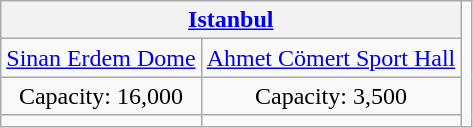<table class="wikitable" style="text-align:center">
<tr>
<th colspan=2><a href='#'>Istanbul</a></th>
<td rowspan=4></td>
</tr>
<tr>
<td><a href='#'>Sinan Erdem Dome</a></td>
<td><a href='#'>Ahmet Cömert Sport Hall</a></td>
</tr>
<tr>
<td>Capacity: 16,000</td>
<td>Capacity: 3,500</td>
</tr>
<tr>
<td></td>
<td></td>
</tr>
</table>
